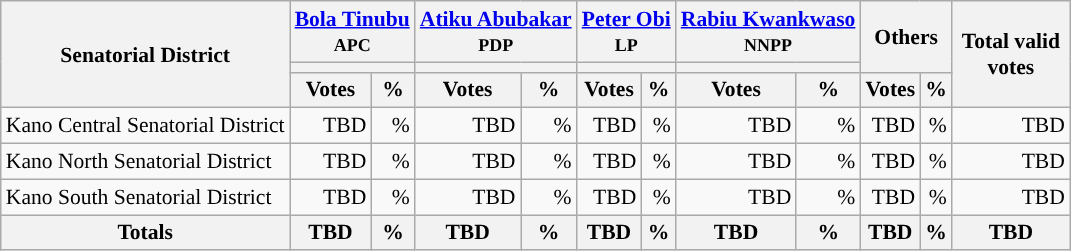<table class="wikitable sortable" style="text-align:right; font-size:90%">
<tr>
<th rowspan="3" style="max-width:7.5em;">Senatorial District</th>
<th colspan="2"><a href='#'>Bola Tinubu</a><br><small>APC</small></th>
<th colspan="2"><a href='#'>Atiku Abubakar</a><br><small>PDP</small></th>
<th colspan="2"><a href='#'>Peter Obi</a><br><small>LP</small></th>
<th colspan="2"><a href='#'>Rabiu Kwankwaso</a><br><small>NNPP</small></th>
<th colspan="2" rowspan="2">Others</th>
<th rowspan="3" style="max-width:5em;">Total valid votes</th>
</tr>
<tr>
<th colspan=2 style="background-color:"></th>
<th colspan=2 style="background-color:"></th>
<th colspan=2 style="background-color:"></th>
<th colspan=2 style="background-color:"></th>
</tr>
<tr>
<th>Votes</th>
<th>%</th>
<th>Votes</th>
<th>%</th>
<th>Votes</th>
<th>%</th>
<th>Votes</th>
<th>%</th>
<th>Votes</th>
<th>%</th>
</tr>
<tr style="background-color:#">
<td style="text-align:left;">Kano Central Senatorial District</td>
<td>TBD</td>
<td>%</td>
<td>TBD</td>
<td>%</td>
<td>TBD</td>
<td>%</td>
<td>TBD</td>
<td>%</td>
<td>TBD</td>
<td>%</td>
<td>TBD</td>
</tr>
<tr style="background-color:#">
<td style="text-align:left;">Kano North Senatorial District</td>
<td>TBD</td>
<td>%</td>
<td>TBD</td>
<td>%</td>
<td>TBD</td>
<td>%</td>
<td>TBD</td>
<td>%</td>
<td>TBD</td>
<td>%</td>
<td>TBD</td>
</tr>
<tr style="background-color:#">
<td style="text-align:left;">Kano South Senatorial District</td>
<td>TBD</td>
<td>%</td>
<td>TBD</td>
<td>%</td>
<td>TBD</td>
<td>%</td>
<td>TBD</td>
<td>%</td>
<td>TBD</td>
<td>%</td>
<td>TBD</td>
</tr>
<tr>
<th>Totals</th>
<th>TBD</th>
<th>%</th>
<th>TBD</th>
<th>%</th>
<th>TBD</th>
<th>%</th>
<th>TBD</th>
<th>%</th>
<th>TBD</th>
<th>%</th>
<th>TBD</th>
</tr>
</table>
